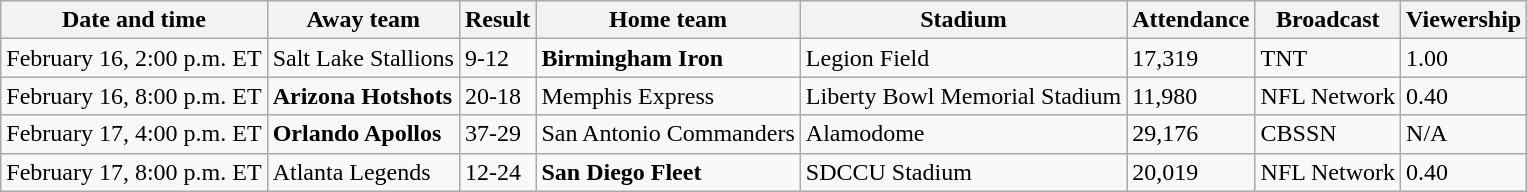<table class="wikitable">
<tr>
<th>Date and time</th>
<th>Away team</th>
<th>Result</th>
<th>Home team</th>
<th>Stadium</th>
<th>Attendance</th>
<th>Broadcast</th>
<th>Viewership<br></th>
</tr>
<tr>
<td>February 16, 2:00 p.m. ET</td>
<td>Salt Lake Stallions</td>
<td>9-12</td>
<td><strong>Birmingham Iron</strong></td>
<td>Legion Field</td>
<td>17,319</td>
<td>TNT</td>
<td>1.00</td>
</tr>
<tr>
<td>February 16, 8:00 p.m. ET</td>
<td><strong>Arizona Hotshots</strong></td>
<td>20-18</td>
<td>Memphis Express</td>
<td>Liberty Bowl Memorial Stadium</td>
<td>11,980</td>
<td>NFL Network</td>
<td>0.40</td>
</tr>
<tr>
<td>February 17, 4:00 p.m. ET</td>
<td><strong>Orlando Apollos</strong></td>
<td>37-29</td>
<td>San Antonio Commanders</td>
<td>Alamodome</td>
<td>29,176</td>
<td>CBSSN</td>
<td>N/A</td>
</tr>
<tr>
<td>February 17, 8:00 p.m. ET</td>
<td>Atlanta Legends</td>
<td>12-24</td>
<td><strong>San Diego Fleet</strong></td>
<td>SDCCU Stadium</td>
<td>20,019</td>
<td>NFL Network</td>
<td>0.40</td>
</tr>
</table>
